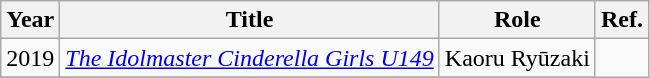<table class="wikitable">
<tr>
<th>Year</th>
<th>Title</th>
<th>Role</th>
<th>Ref.</th>
</tr>
<tr>
<td>2019</td>
<td><em><a href='#'>The Idolmaster Cinderella Girls U149</a></em></td>
<td>Kaoru Ryūzaki</td>
</tr>
<tr>
</tr>
</table>
